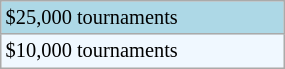<table class="wikitable"  style="font-size:85%; width:15%;">
<tr style="background:lightblue;">
<td>$25,000 tournaments</td>
</tr>
<tr style="background:#f0f8ff;">
<td>$10,000 tournaments</td>
</tr>
</table>
